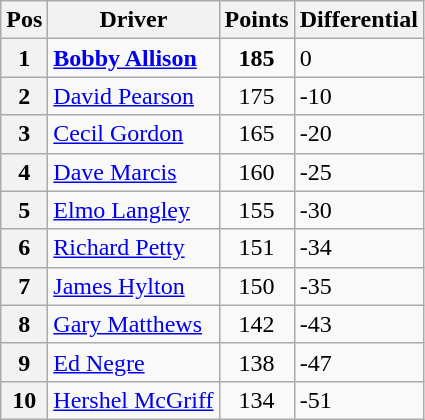<table class="wikitable">
<tr>
<th>Pos</th>
<th>Driver</th>
<th>Points</th>
<th>Differential</th>
</tr>
<tr>
<th>1</th>
<td><strong><a href='#'>Bobby Allison</a></strong></td>
<td style="text-align:center;"><strong>185</strong></td>
<td>0</td>
</tr>
<tr>
<th>2</th>
<td><a href='#'>David Pearson</a></td>
<td style="text-align:center;">175</td>
<td>-10</td>
</tr>
<tr>
<th>3</th>
<td><a href='#'>Cecil Gordon</a></td>
<td style="text-align:center;">165</td>
<td>-20</td>
</tr>
<tr>
<th>4</th>
<td><a href='#'>Dave Marcis</a></td>
<td style="text-align:center;">160</td>
<td>-25</td>
</tr>
<tr>
<th>5</th>
<td><a href='#'>Elmo Langley</a></td>
<td style="text-align:center;">155</td>
<td>-30</td>
</tr>
<tr>
<th>6</th>
<td><a href='#'>Richard Petty</a></td>
<td style="text-align:center;">151</td>
<td>-34</td>
</tr>
<tr>
<th>7</th>
<td><a href='#'>James Hylton</a></td>
<td style="text-align:center;">150</td>
<td>-35</td>
</tr>
<tr>
<th>8</th>
<td><a href='#'>Gary Matthews</a></td>
<td style="text-align:center;">142</td>
<td>-43</td>
</tr>
<tr>
<th>9</th>
<td><a href='#'>Ed Negre</a></td>
<td style="text-align:center;">138</td>
<td>-47</td>
</tr>
<tr>
<th>10</th>
<td><a href='#'>Hershel McGriff</a></td>
<td style="text-align:center;">134</td>
<td>-51</td>
</tr>
</table>
